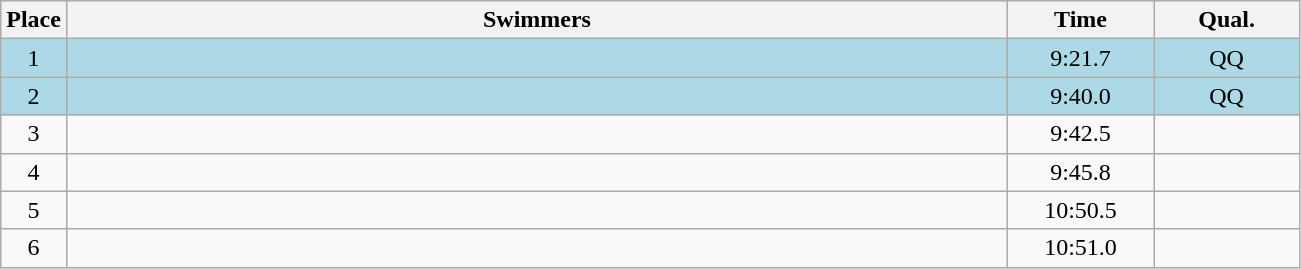<table class=wikitable style="text-align:center">
<tr>
<th>Place</th>
<th width=620>Swimmers</th>
<th width=90>Time</th>
<th width=90>Qual.</th>
</tr>
<tr bgcolor=lightblue>
<td>1</td>
<td align=left></td>
<td>9:21.7</td>
<td>QQ</td>
</tr>
<tr bgcolor=lightblue>
<td>2</td>
<td align=left></td>
<td>9:40.0</td>
<td>QQ</td>
</tr>
<tr>
<td>3</td>
<td align=left></td>
<td>9:42.5</td>
<td></td>
</tr>
<tr>
<td>4</td>
<td align=left></td>
<td>9:45.8</td>
<td></td>
</tr>
<tr>
<td>5</td>
<td align=left></td>
<td>10:50.5</td>
<td></td>
</tr>
<tr>
<td>6</td>
<td align=left></td>
<td>10:51.0</td>
<td></td>
</tr>
</table>
